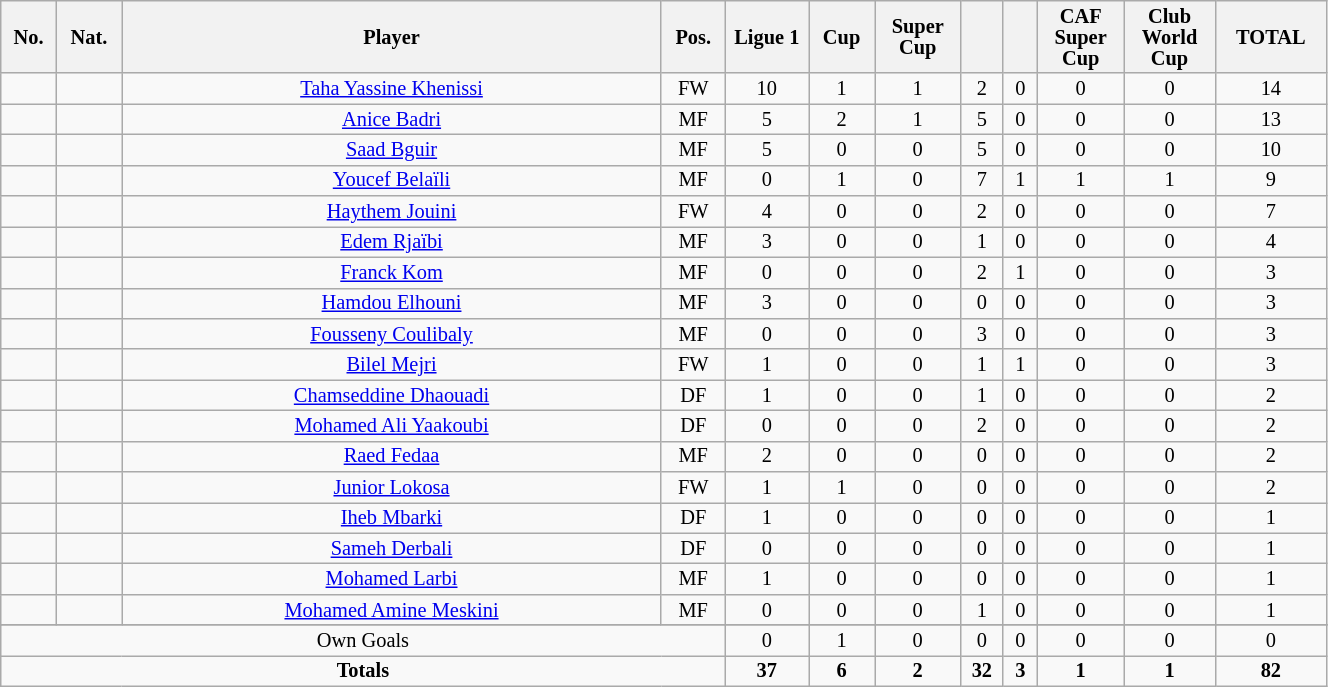<table class="wikitable sortable alternance"  style="font-size:85%; text-align:center; line-height:14px; width:70%;">
<tr>
<th width=10>No.</th>
<th width=10>Nat.</th>
<th width=250>Player</th>
<th width=10>Pos.</th>
<th width=10>Ligue 1</th>
<th width=10>Cup</th>
<th width=10>Super Cup</th>
<th width=10></th>
<th width=10></th>
<th width=10>CAF Super Cup</th>
<th width=10>Club World Cup</th>
<th width=10>TOTAL</th>
</tr>
<tr>
<td></td>
<td></td>
<td><a href='#'>Taha Yassine Khenissi</a></td>
<td>FW</td>
<td>10</td>
<td>1</td>
<td>1</td>
<td>2</td>
<td>0</td>
<td>0</td>
<td>0</td>
<td>14</td>
</tr>
<tr>
<td></td>
<td></td>
<td><a href='#'>Anice Badri</a></td>
<td>MF</td>
<td>5</td>
<td>2</td>
<td>1</td>
<td>5</td>
<td>0</td>
<td>0</td>
<td>0</td>
<td>13</td>
</tr>
<tr>
<td></td>
<td></td>
<td><a href='#'>Saad Bguir</a></td>
<td>MF</td>
<td>5</td>
<td>0</td>
<td>0</td>
<td>5</td>
<td>0</td>
<td>0</td>
<td>0</td>
<td>10</td>
</tr>
<tr>
<td></td>
<td></td>
<td><a href='#'>Youcef Belaïli</a></td>
<td>MF</td>
<td>0</td>
<td>1</td>
<td>0</td>
<td>7</td>
<td>1</td>
<td>1</td>
<td>1</td>
<td>9</td>
</tr>
<tr>
<td></td>
<td></td>
<td><a href='#'>Haythem Jouini</a></td>
<td>FW</td>
<td>4</td>
<td>0</td>
<td>0</td>
<td>2</td>
<td>0</td>
<td>0</td>
<td>0</td>
<td>7</td>
</tr>
<tr>
<td></td>
<td></td>
<td><a href='#'>Edem Rjaïbi</a></td>
<td>MF</td>
<td>3</td>
<td>0</td>
<td>0</td>
<td>1</td>
<td>0</td>
<td>0</td>
<td>0</td>
<td>4</td>
</tr>
<tr>
<td></td>
<td></td>
<td><a href='#'>Franck Kom</a></td>
<td>MF</td>
<td>0</td>
<td>0</td>
<td>0</td>
<td>2</td>
<td>1</td>
<td>0</td>
<td>0</td>
<td>3</td>
</tr>
<tr>
<td></td>
<td></td>
<td><a href='#'>Hamdou Elhouni</a></td>
<td>MF</td>
<td>3</td>
<td>0</td>
<td>0</td>
<td>0</td>
<td>0</td>
<td>0</td>
<td>0</td>
<td>3</td>
</tr>
<tr>
<td></td>
<td></td>
<td><a href='#'>Fousseny Coulibaly</a></td>
<td>MF</td>
<td>0</td>
<td>0</td>
<td>0</td>
<td>3</td>
<td>0</td>
<td>0</td>
<td>0</td>
<td>3</td>
</tr>
<tr>
<td></td>
<td></td>
<td><a href='#'>Bilel Mejri</a></td>
<td>FW</td>
<td>1</td>
<td>0</td>
<td>0</td>
<td>1</td>
<td>1</td>
<td>0</td>
<td>0</td>
<td>3</td>
</tr>
<tr>
<td></td>
<td></td>
<td><a href='#'>Chamseddine Dhaouadi</a></td>
<td>DF</td>
<td>1</td>
<td>0</td>
<td>0</td>
<td>1</td>
<td>0</td>
<td>0</td>
<td>0</td>
<td>2</td>
</tr>
<tr>
<td></td>
<td></td>
<td><a href='#'>Mohamed Ali Yaakoubi</a></td>
<td>DF</td>
<td>0</td>
<td>0</td>
<td>0</td>
<td>2</td>
<td>0</td>
<td>0</td>
<td>0</td>
<td>2</td>
</tr>
<tr>
<td></td>
<td></td>
<td><a href='#'>Raed Fedaa</a></td>
<td>MF</td>
<td>2</td>
<td>0</td>
<td>0</td>
<td>0</td>
<td>0</td>
<td>0</td>
<td>0</td>
<td>2</td>
</tr>
<tr>
<td></td>
<td></td>
<td><a href='#'>Junior Lokosa</a></td>
<td>FW</td>
<td>1</td>
<td>1</td>
<td>0</td>
<td>0</td>
<td>0</td>
<td>0</td>
<td>0</td>
<td>2</td>
</tr>
<tr>
<td></td>
<td></td>
<td><a href='#'>Iheb Mbarki</a></td>
<td>DF</td>
<td>1</td>
<td>0</td>
<td>0</td>
<td>0</td>
<td>0</td>
<td>0</td>
<td>0</td>
<td>1</td>
</tr>
<tr>
<td></td>
<td></td>
<td><a href='#'>Sameh Derbali</a></td>
<td>DF</td>
<td>0</td>
<td>0</td>
<td>0</td>
<td>0</td>
<td>0</td>
<td>0</td>
<td>0</td>
<td>1</td>
</tr>
<tr>
<td></td>
<td></td>
<td><a href='#'>Mohamed Larbi</a></td>
<td>MF</td>
<td>1</td>
<td>0</td>
<td>0</td>
<td>0</td>
<td>0</td>
<td>0</td>
<td>0</td>
<td>1</td>
</tr>
<tr>
<td></td>
<td></td>
<td><a href='#'>Mohamed Amine Meskini</a></td>
<td>MF</td>
<td>0</td>
<td>0</td>
<td>0</td>
<td>1</td>
<td>0</td>
<td>0</td>
<td>0</td>
<td>1</td>
</tr>
<tr>
</tr>
<tr class="sortbottom">
<td colspan="4">Own Goals</td>
<td>0</td>
<td>1</td>
<td>0</td>
<td>0</td>
<td>0</td>
<td>0</td>
<td>0</td>
<td>0</td>
</tr>
<tr class="sortbottom">
<td colspan="4"><strong>Totals</strong></td>
<td><strong>37</strong></td>
<td><strong>6</strong></td>
<td><strong>2</strong></td>
<td><strong>32</strong></td>
<td><strong>3</strong></td>
<td><strong>1</strong></td>
<td><strong>1</strong></td>
<td><strong>82</strong></td>
</tr>
</table>
